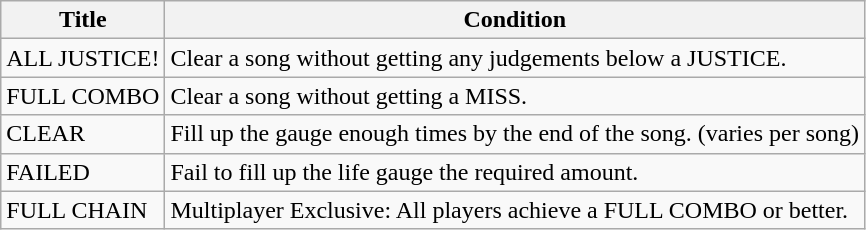<table class="wikitable">
<tr>
<th>Title</th>
<th>Condition</th>
</tr>
<tr>
<td>ALL JUSTICE!</td>
<td>Clear a song without getting any judgements below a JUSTICE.</td>
</tr>
<tr>
<td>FULL COMBO</td>
<td>Clear a song without getting a MISS.</td>
</tr>
<tr>
<td>CLEAR</td>
<td>Fill up the gauge enough times by the end of the song. (varies per song)</td>
</tr>
<tr>
<td>FAILED</td>
<td>Fail to fill up the life gauge the required amount.</td>
</tr>
<tr>
<td>FULL CHAIN</td>
<td>Multiplayer Exclusive: All players achieve a FULL COMBO or better.</td>
</tr>
</table>
